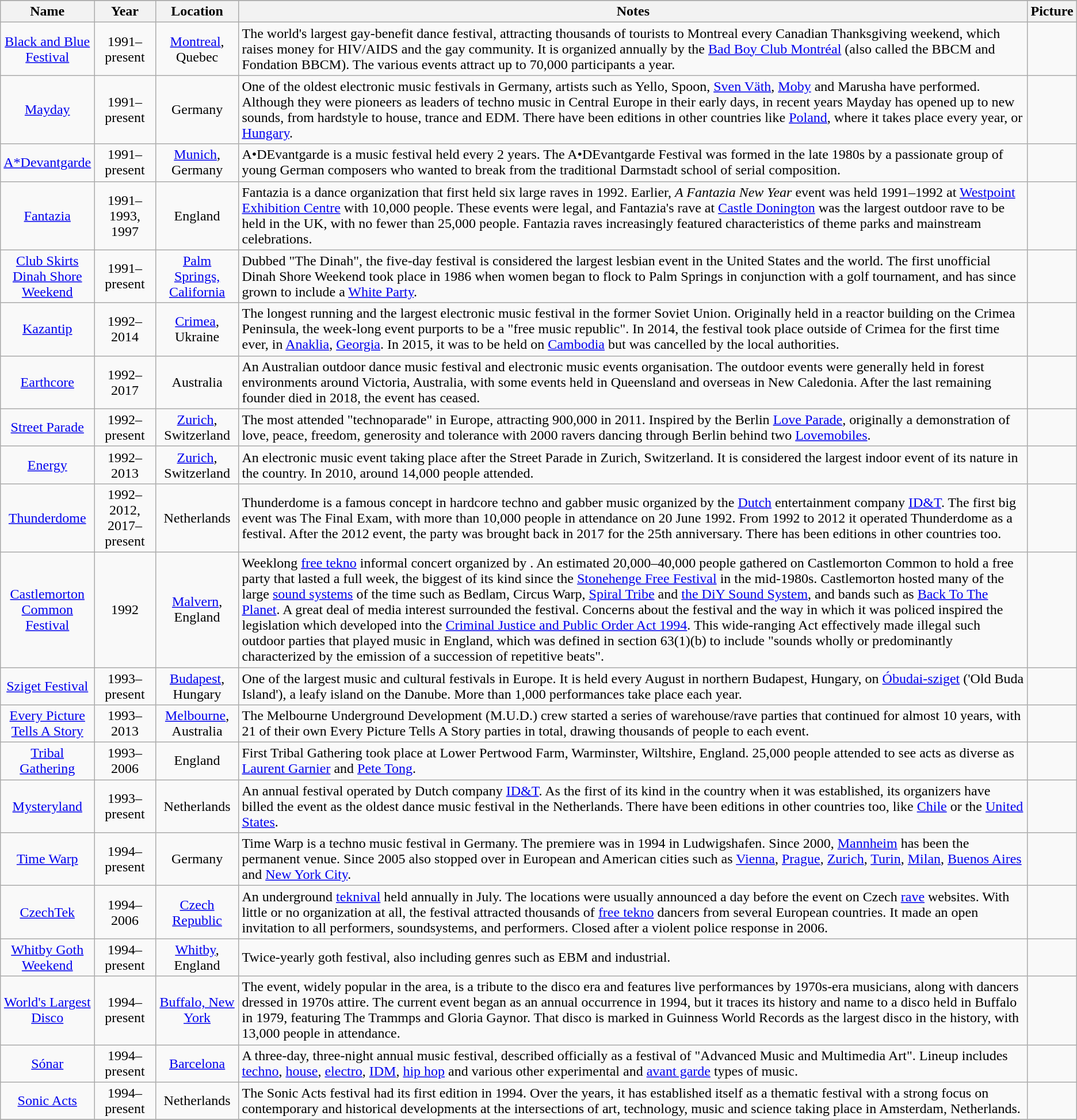<table class="sortable wikitable" style="text-align:center;font-size:100%;">
<tr style="vertical-align:bottom;">
</tr>
<tr>
<th style="width:74px;">Name</th>
<th>Year</th>
<th>Location</th>
<th class="unsortable">Notes</th>
<th>Picture</th>
</tr>
<tr>
<td><a href='#'>Black and Blue Festival</a></td>
<td>1991–present</td>
<td><a href='#'>Montreal</a>, Quebec</td>
<td style="text-align:left">The world's largest gay-benefit dance festival, attracting thousands of tourists to Montreal every Canadian Thanksgiving weekend, which raises money for HIV/AIDS and the gay community. It is organized annually by the <a href='#'>Bad Boy Club Montréal</a> (also called the BBCM and Fondation BBCM). The various events attract up to 70,000 participants a year.</td>
<td></td>
</tr>
<tr>
<td><a href='#'>Mayday</a></td>
<td>1991–present</td>
<td>Germany</td>
<td style="text-align:left">One of the oldest electronic music festivals in Germany, artists such as Yello, Spoon, <a href='#'>Sven Väth</a>, <a href='#'>Moby</a> and Marusha have performed. Although they were pioneers as leaders of techno music in Central Europe in their early days, in recent years Mayday has opened up to new sounds, from hardstyle to house, trance and EDM. There have been editions in other countries like <a href='#'>Poland</a>, where it takes place every year, or <a href='#'>Hungary</a>.</td>
<td></td>
</tr>
<tr>
<td><a href='#'>A*Devantgarde</a></td>
<td>1991–present</td>
<td><a href='#'>Munich</a>, Germany</td>
<td style="text-align:left">A•DEvantgarde is a music festival held every 2 years. The A•DEvantgarde Festival was formed in the late 1980s by a passionate group of young German composers who wanted to break from the traditional Darmstadt school of serial composition.</td>
<td></td>
</tr>
<tr>
<td><a href='#'>Fantazia</a></td>
<td>1991–1993, 1997</td>
<td>England</td>
<td style="text-align:left">Fantazia is a dance organization that first held six large raves in 1992. Earlier, <em>A Fantazia New Year</em> event was held 1991–1992 at <a href='#'>Westpoint Exhibition Centre</a> with 10,000 people. These events were legal, and Fantazia's rave at <a href='#'>Castle Donington</a> was the largest outdoor rave to be held in the UK, with no fewer than 25,000 people. Fantazia raves increasingly featured characteristics of theme parks and mainstream celebrations.</td>
<td></td>
</tr>
<tr>
<td><a href='#'>Club Skirts Dinah Shore Weekend</a></td>
<td>1991–present</td>
<td><a href='#'>Palm Springs, California</a></td>
<td style="text-align:left">Dubbed "The Dinah", the five-day festival is considered the largest lesbian event in the United States and the world. The first unofficial Dinah Shore Weekend took place in 1986 when women began to flock to Palm Springs in conjunction with a golf tournament, and has since grown to include a <a href='#'>White Party</a>.</td>
<td></td>
</tr>
<tr>
<td><a href='#'>Kazantip</a></td>
<td>1992–2014</td>
<td><a href='#'>Crimea</a>, Ukraine</td>
<td style="text-align:left">The longest running and the largest electronic music festival in the former Soviet Union. Originally held in a reactor building on the Crimea Peninsula, the week-long event purports to be a "free music republic". In 2014, the festival took place outside of Crimea for the first time ever, in <a href='#'>Anaklia</a>, <a href='#'>Georgia</a>. In 2015, it was to be held on <a href='#'>Cambodia</a> but was cancelled by the local authorities.</td>
<td></td>
</tr>
<tr>
<td><a href='#'>Earthcore</a></td>
<td>1992–2017</td>
<td>Australia</td>
<td style="text-align:left">An Australian outdoor dance music festival and electronic music events organisation. The outdoor events were generally held in forest environments around Victoria, Australia, with some events held in Queensland and overseas in New Caledonia. After the last remaining founder died in 2018, the event has ceased.</td>
<td></td>
</tr>
<tr>
<td><a href='#'>Street Parade</a></td>
<td>1992–present</td>
<td><a href='#'>Zurich</a>, Switzerland</td>
<td style="text-align:left">The most attended "technoparade" in Europe, attracting 900,000 in 2011. Inspired by the Berlin <a href='#'>Love Parade</a>, originally a demonstration of love, peace, freedom, generosity and tolerance with 2000 ravers dancing through Berlin behind two <a href='#'>Lovemobiles</a>.</td>
<td></td>
</tr>
<tr>
<td><a href='#'>Energy</a></td>
<td>1992–2013</td>
<td><a href='#'>Zurich</a>, Switzerland</td>
<td style="text-align:left">An electronic music event taking place after the Street Parade in Zurich, Switzerland. It is considered the largest indoor event of its nature in the country. In 2010, around 14,000 people attended.</td>
<td></td>
</tr>
<tr>
<td><a href='#'>Thunderdome</a></td>
<td>1992–2012, 2017–present</td>
<td>Netherlands</td>
<td style="text-align:left">Thunderdome is a famous concept in hardcore techno and gabber music organized by the <a href='#'>Dutch</a> entertainment company <a href='#'>ID&T</a>. The first big event was The Final Exam, with more than 10,000 people in attendance on 20 June 1992. From 1992 to 2012 it operated Thunderdome as a festival. After the 2012 event, the party was brought back in 2017 for the 25th anniversary. There has been editions in other countries too.</td>
<td></td>
</tr>
<tr>
<td><a href='#'>Castlemorton Common Festival</a></td>
<td>1992</td>
<td><a href='#'>Malvern</a>, England</td>
<td style="text-align:left">Weeklong <a href='#'>free tekno</a> informal concert organized by . An estimated 20,000–40,000 people gathered on Castlemorton Common to hold a free party that lasted a full week, the biggest of its kind since the <a href='#'>Stonehenge Free Festival</a> in the mid-1980s. Castlemorton hosted many of the large <a href='#'>sound systems</a> of the time such as Bedlam, Circus Warp, <a href='#'>Spiral Tribe</a> and <a href='#'>the DiY Sound System</a>, and bands such as <a href='#'>Back To The Planet</a>. A great deal of media interest surrounded the festival. Concerns about the festival and the way in which it was policed inspired the legislation which developed into the <a href='#'>Criminal Justice and Public Order Act 1994</a>. This wide-ranging Act effectively made illegal such outdoor parties that played music in England, which was defined in section 63(1)(b) to include "sounds wholly or predominantly characterized by the emission of a succession of repetitive beats".</td>
<td></td>
</tr>
<tr>
<td><a href='#'>Sziget Festival</a></td>
<td>1993–present</td>
<td><a href='#'>Budapest</a>, Hungary</td>
<td style="text-align:left">One of the largest music and cultural festivals in Europe. It is held every August in northern Budapest, Hungary, on <a href='#'>Óbudai-sziget</a> ('Old Buda Island'), a leafy  island on the Danube. More than 1,000 performances take place each year.</td>
<td></td>
</tr>
<tr>
<td><a href='#'>Every Picture Tells A Story</a></td>
<td>1993–2013</td>
<td><a href='#'>Melbourne</a>, Australia</td>
<td style="text-align:left">The Melbourne Underground Development (M.U.D.) crew started a series of warehouse/rave parties that continued for almost 10 years, with 21 of their own Every Picture Tells A Story parties in total, drawing thousands of people to each event.</td>
<td></td>
</tr>
<tr>
<td><a href='#'>Tribal Gathering</a></td>
<td>1993–2006</td>
<td>England</td>
<td style="text-align:left">First Tribal Gathering took place at Lower Pertwood Farm, Warminster, Wiltshire, England. 25,000 people attended to see acts as diverse as <a href='#'>Laurent Garnier</a> and <a href='#'>Pete Tong</a>.</td>
<td></td>
</tr>
<tr>
<td><a href='#'>Mysteryland</a></td>
<td>1993–present</td>
<td>Netherlands</td>
<td style="text-align:left">An annual festival operated by Dutch company <a href='#'>ID&T</a>. As the first of its kind in the country when it was established, its organizers have billed the event as the oldest dance music festival in the Netherlands. There have been editions in other countries too, like <a href='#'>Chile</a> or the <a href='#'>United States</a>.</td>
<td></td>
</tr>
<tr>
<td><a href='#'>Time Warp</a></td>
<td>1994–present</td>
<td>Germany</td>
<td style="text-align:left">Time Warp is a techno music festival in Germany. The premiere was in 1994 in Ludwigshafen. Since 2000, <a href='#'>Mannheim</a> has been the permanent venue. Since 2005 also stopped over in European and American cities such as <a href='#'>Vienna</a>, <a href='#'>Prague</a>, <a href='#'>Zurich</a>, <a href='#'>Turin</a>, <a href='#'>Milan</a>, <a href='#'>Buenos Aires</a> and <a href='#'>New York City</a>.</td>
<td></td>
</tr>
<tr>
<td><a href='#'>CzechTek</a></td>
<td>1994–2006</td>
<td><a href='#'>Czech Republic</a></td>
<td style="text-align:left">An underground <a href='#'>teknival</a> held annually in July. The locations were usually announced a day before the event on Czech <a href='#'>rave</a> websites. With little or no organization at all, the festival attracted thousands of <a href='#'>free tekno</a> dancers from several European countries. It made an open invitation to all performers, soundsystems, and performers. Closed after a violent police response in 2006.</td>
<td></td>
</tr>
<tr>
<td><a href='#'>Whitby Goth Weekend</a></td>
<td>1994–present</td>
<td><a href='#'>Whitby</a>, England</td>
<td style="text-align:left">Twice-yearly goth festival, also including genres such as EBM and industrial.</td>
<td></td>
</tr>
<tr>
<td><a href='#'>World's Largest Disco</a></td>
<td>1994–present</td>
<td><a href='#'>Buffalo, New York</a></td>
<td style="text-align:left">The event, widely popular in the area, is a tribute to the disco era and features live performances by 1970s-era musicians, along with dancers dressed in 1970s attire. The current event began as an annual occurrence in 1994, but it traces its history and name to a disco held in Buffalo in 1979, featuring The Trammps and Gloria Gaynor. That disco is marked in Guinness World Records as the largest disco in the history, with 13,000 people in attendance.</td>
<td></td>
</tr>
<tr>
<td><a href='#'>Sónar</a></td>
<td>1994–present</td>
<td><a href='#'>Barcelona</a></td>
<td style="text-align:left">A three-day, three-night annual music festival, described officially as a festival of "Advanced Music and Multimedia Art". Lineup includes <a href='#'>techno</a>, <a href='#'>house</a>, <a href='#'>electro</a>, <a href='#'>IDM</a>, <a href='#'>hip hop</a> and various other experimental and <a href='#'>avant garde</a> types of music.</td>
<td></td>
</tr>
<tr>
<td><a href='#'>Sonic Acts</a></td>
<td>1994–present</td>
<td>Netherlands</td>
<td style="text-align:left">The Sonic Acts festival had its first edition in 1994. Over the years, it has established itself as a thematic festival with a strong focus on contemporary and historical developments at the intersections of art, technology, music and science taking place in Amsterdam, Netherlands.</td>
<td></td>
</tr>
<tr>
</tr>
</table>
